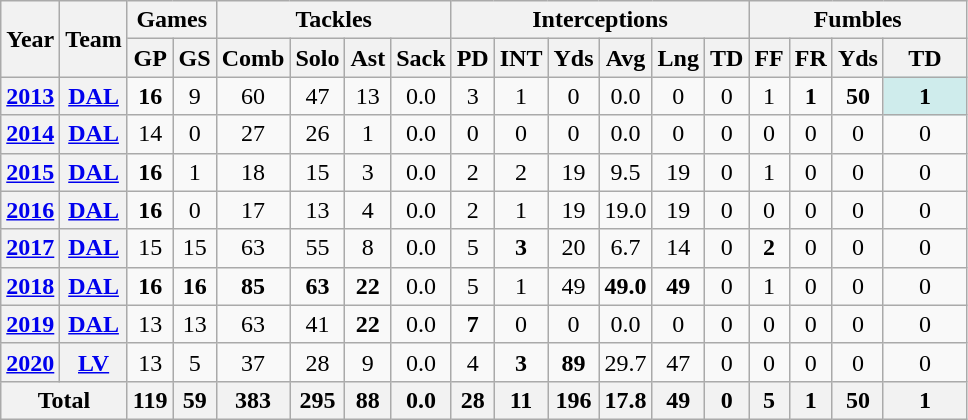<table class="wikitable" style="text-align:center">
<tr>
<th rowspan="2">Year</th>
<th rowspan="2">Team</th>
<th colspan="2">Games</th>
<th colspan="4">Tackles</th>
<th colspan="6">Interceptions</th>
<th colspan="4">Fumbles</th>
</tr>
<tr>
<th>GP</th>
<th>GS</th>
<th>Comb</th>
<th>Solo</th>
<th>Ast</th>
<th>Sack</th>
<th>PD</th>
<th>INT</th>
<th>Yds</th>
<th>Avg</th>
<th>Lng</th>
<th>TD</th>
<th>FF</th>
<th>FR</th>
<th>Yds</th>
<th>TD</th>
</tr>
<tr>
<th><a href='#'>2013</a></th>
<th><a href='#'>DAL</a></th>
<td><strong>16</strong></td>
<td>9</td>
<td>60</td>
<td>47</td>
<td>13</td>
<td>0.0</td>
<td>3</td>
<td>1</td>
<td>0</td>
<td>0.0</td>
<td>0</td>
<td>0</td>
<td>1</td>
<td><strong>1</strong></td>
<td><strong>50</strong></td>
<td style="background:#cfecec; width:3em;"><strong>1</strong></td>
</tr>
<tr>
<th><a href='#'>2014</a></th>
<th><a href='#'>DAL</a></th>
<td>14</td>
<td>0</td>
<td>27</td>
<td>26</td>
<td>1</td>
<td>0.0</td>
<td>0</td>
<td>0</td>
<td>0</td>
<td>0.0</td>
<td>0</td>
<td>0</td>
<td>0</td>
<td>0</td>
<td>0</td>
<td>0</td>
</tr>
<tr>
<th><a href='#'>2015</a></th>
<th><a href='#'>DAL</a></th>
<td><strong>16</strong></td>
<td>1</td>
<td>18</td>
<td>15</td>
<td>3</td>
<td>0.0</td>
<td>2</td>
<td>2</td>
<td>19</td>
<td>9.5</td>
<td>19</td>
<td>0</td>
<td>1</td>
<td>0</td>
<td>0</td>
<td>0</td>
</tr>
<tr>
<th><a href='#'>2016</a></th>
<th><a href='#'>DAL</a></th>
<td><strong>16</strong></td>
<td>0</td>
<td>17</td>
<td>13</td>
<td>4</td>
<td>0.0</td>
<td>2</td>
<td>1</td>
<td>19</td>
<td>19.0</td>
<td>19</td>
<td>0</td>
<td>0</td>
<td>0</td>
<td>0</td>
<td>0</td>
</tr>
<tr>
<th><a href='#'>2017</a></th>
<th><a href='#'>DAL</a></th>
<td>15</td>
<td>15</td>
<td>63</td>
<td>55</td>
<td>8</td>
<td>0.0</td>
<td>5</td>
<td><strong>3</strong></td>
<td>20</td>
<td>6.7</td>
<td>14</td>
<td>0</td>
<td><strong>2</strong></td>
<td>0</td>
<td>0</td>
<td>0</td>
</tr>
<tr>
<th><a href='#'>2018</a></th>
<th><a href='#'>DAL</a></th>
<td><strong>16</strong></td>
<td><strong>16</strong></td>
<td><strong>85</strong></td>
<td><strong>63</strong></td>
<td><strong>22</strong></td>
<td>0.0</td>
<td>5</td>
<td>1</td>
<td>49</td>
<td><strong>49.0</strong></td>
<td><strong>49</strong></td>
<td>0</td>
<td>1</td>
<td>0</td>
<td>0</td>
<td>0</td>
</tr>
<tr>
<th><a href='#'>2019</a></th>
<th><a href='#'>DAL</a></th>
<td>13</td>
<td>13</td>
<td>63</td>
<td>41</td>
<td><strong>22</strong></td>
<td>0.0</td>
<td><strong>7</strong></td>
<td>0</td>
<td>0</td>
<td>0.0</td>
<td>0</td>
<td>0</td>
<td>0</td>
<td>0</td>
<td>0</td>
<td>0</td>
</tr>
<tr>
<th><a href='#'>2020</a></th>
<th><a href='#'>LV</a></th>
<td>13</td>
<td>5</td>
<td>37</td>
<td>28</td>
<td>9</td>
<td>0.0</td>
<td>4</td>
<td><strong>3</strong></td>
<td><strong>89</strong></td>
<td>29.7</td>
<td>47</td>
<td>0</td>
<td>0</td>
<td>0</td>
<td>0</td>
<td>0</td>
</tr>
<tr>
<th colspan="2">Total</th>
<th>119</th>
<th>59</th>
<th>383</th>
<th>295</th>
<th>88</th>
<th>0.0</th>
<th>28</th>
<th>11</th>
<th>196</th>
<th>17.8</th>
<th>49</th>
<th>0</th>
<th>5</th>
<th>1</th>
<th>50</th>
<th>1</th>
</tr>
</table>
